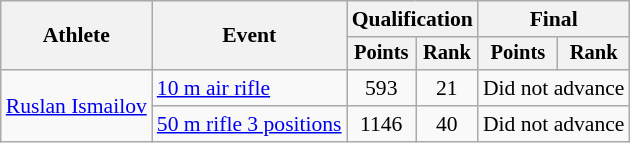<table class="wikitable" style="font-size:90%">
<tr>
<th rowspan=2>Athlete</th>
<th rowspan=2>Event</th>
<th colspan=2>Qualification</th>
<th colspan=2>Final</th>
</tr>
<tr style="font-size:95%">
<th>Points</th>
<th>Rank</th>
<th>Points</th>
<th>Rank</th>
</tr>
<tr align=center>
<td rowspan=2 align=left><a href='#'>Ruslan Ismailov</a></td>
<td align=left><a href='#'>10 m air rifle</a></td>
<td>593</td>
<td>21</td>
<td colspan=2>Did not advance</td>
</tr>
<tr align=center>
<td align=left><a href='#'>50 m rifle 3 positions</a></td>
<td>1146</td>
<td>40</td>
<td colspan=2>Did not advance</td>
</tr>
</table>
